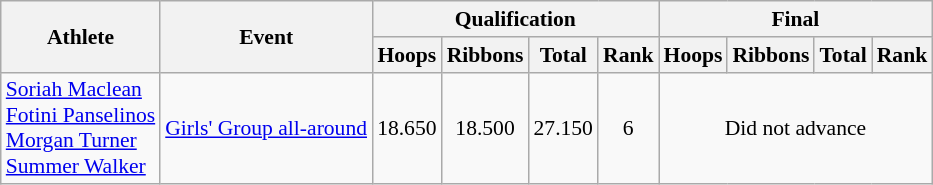<table class="wikitable" style="font-size:90%;">
<tr>
<th rowspan=2>Athlete</th>
<th rowspan=2>Event</th>
<th colspan=4>Qualification</th>
<th colspan=4>Final</th>
</tr>
<tr>
<th>Hoops</th>
<th>Ribbons</th>
<th>Total</th>
<th>Rank</th>
<th>Hoops</th>
<th>Ribbons</th>
<th>Total</th>
<th>Rank</th>
</tr>
<tr>
<td><a href='#'>Soriah Maclean</a><br><a href='#'>Fotini Panselinos</a><br><a href='#'>Morgan Turner</a><br><a href='#'>Summer Walker</a></td>
<td><a href='#'>Girls' Group all-around</a></td>
<td align=center>18.650</td>
<td align=center>18.500</td>
<td align=center>27.150</td>
<td align=center>6</td>
<td style="text-align:center;" colspan="4">Did not advance</td>
</tr>
</table>
